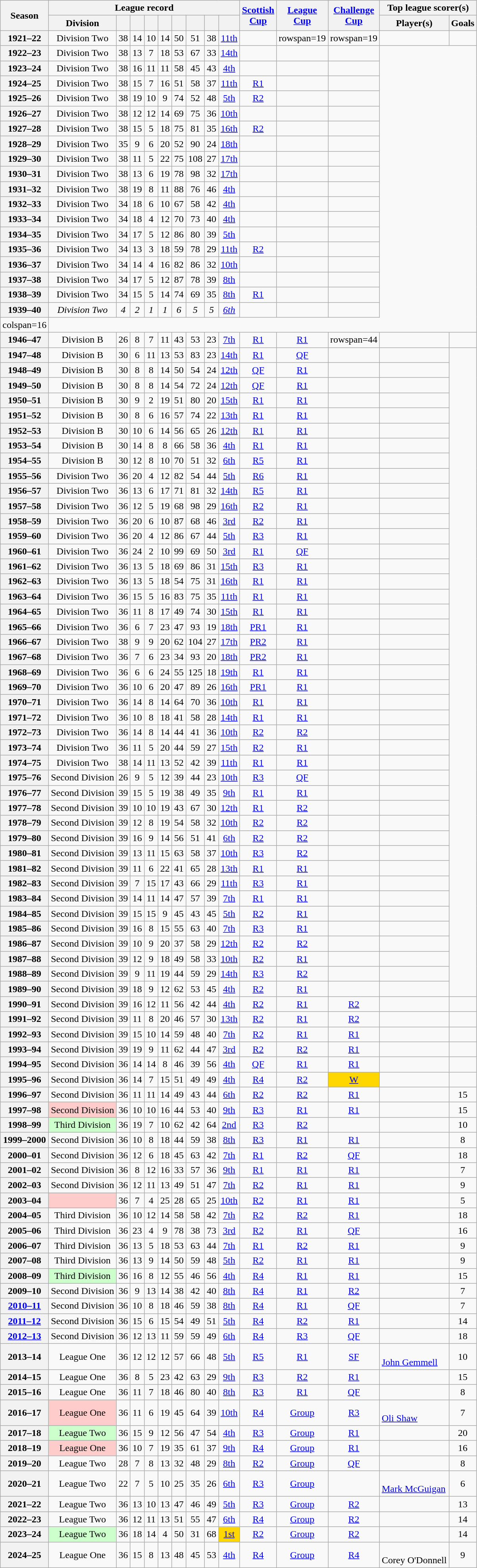<table class="wikitable sortable plainrowheaders" style="text-align:center;">
<tr>
<th scope=col rowspan=2>Season</th>
<th scope=col colspan=9>League record</th>
<th scope=col rowspan=2 width=40><a href='#'>Scottish Cup</a></th>
<th scope=col rowspan=2 width=40><a href='#'>League Cup</a></th>
<th scope=col rowspan=2 width=40><a href='#'>Challenge Cup</a></th>
<th scope=col colspan=2>Top league scorer(s)</th>
</tr>
<tr>
<th scope=col>Division</th>
<th scope=col></th>
<th scope=col></th>
<th scope=col></th>
<th scope=col></th>
<th scope=col></th>
<th scope=col></th>
<th scope=col></th>
<th scope=col></th>
<th scope=col>Player(s)</th>
<th scope=col>Goals</th>
</tr>
<tr>
<th scope=row>1921–22</th>
<td>Division Two</td>
<td>38</td>
<td>14</td>
<td>10</td>
<td>14</td>
<td>50</td>
<td>51</td>
<td>38</td>
<td><a href='#'>11th</a></td>
<td></td>
<td>rowspan=19 </td>
<td>rowspan=19 </td>
<td align=left></td>
<td></td>
</tr>
<tr>
<th scope=row>1922–23</th>
<td>Division Two</td>
<td>38</td>
<td>13</td>
<td>7</td>
<td>18</td>
<td>53</td>
<td>67</td>
<td>33</td>
<td><a href='#'>14th</a></td>
<td></td>
<td align=left></td>
<td></td>
</tr>
<tr>
<th scope=row>1923–24</th>
<td>Division Two</td>
<td>38</td>
<td>16</td>
<td>11</td>
<td>11</td>
<td>58</td>
<td>45</td>
<td>43</td>
<td><a href='#'>4th</a></td>
<td></td>
<td align=left></td>
<td></td>
</tr>
<tr>
<th scope=row>1924–25</th>
<td>Division Two</td>
<td>38</td>
<td>15</td>
<td>7</td>
<td>16</td>
<td>51</td>
<td>58</td>
<td>37</td>
<td><a href='#'>11th</a></td>
<td><a href='#'>R1</a></td>
<td align=left></td>
<td></td>
</tr>
<tr>
<th scope=row>1925–26</th>
<td>Division Two</td>
<td>38</td>
<td>19</td>
<td>10</td>
<td>9</td>
<td>74</td>
<td>52</td>
<td>48</td>
<td><a href='#'>5th</a></td>
<td><a href='#'>R2</a></td>
<td align=left></td>
<td></td>
</tr>
<tr>
<th scope=row>1926–27</th>
<td>Division Two</td>
<td>38</td>
<td>12</td>
<td>12</td>
<td>14</td>
<td>69</td>
<td>75</td>
<td>36</td>
<td><a href='#'>10th</a></td>
<td></td>
<td align=left></td>
<td></td>
</tr>
<tr>
<th scope=row>1927–28</th>
<td>Division Two</td>
<td>38</td>
<td>15</td>
<td>5</td>
<td>18</td>
<td>75</td>
<td>81</td>
<td>35</td>
<td><a href='#'>16th</a></td>
<td><a href='#'>R2</a></td>
<td align=left></td>
<td></td>
</tr>
<tr>
<th scope=row>1928–29</th>
<td>Division Two</td>
<td>35</td>
<td>9</td>
<td>6</td>
<td>20</td>
<td>52</td>
<td>90</td>
<td>24</td>
<td><a href='#'>18th</a></td>
<td></td>
<td align=left></td>
<td></td>
</tr>
<tr>
<th scope=row>1929–30</th>
<td>Division Two</td>
<td>38</td>
<td>11</td>
<td>5</td>
<td>22</td>
<td>75</td>
<td>108</td>
<td>27</td>
<td><a href='#'>17th</a></td>
<td></td>
<td align=left></td>
<td></td>
</tr>
<tr>
<th scope=row>1930–31</th>
<td>Division Two</td>
<td>38</td>
<td>13</td>
<td>6</td>
<td>19</td>
<td>78</td>
<td>98</td>
<td>32</td>
<td><a href='#'>17th</a></td>
<td></td>
<td align=left></td>
<td></td>
</tr>
<tr>
<th scope=row>1931–32</th>
<td>Division Two</td>
<td>38</td>
<td>19</td>
<td>8</td>
<td>11</td>
<td>88</td>
<td>76</td>
<td>46</td>
<td><a href='#'>4th</a></td>
<td></td>
<td align=left></td>
<td></td>
</tr>
<tr>
<th scope=row>1932–33</th>
<td>Division Two</td>
<td>34</td>
<td>18</td>
<td>6</td>
<td>10</td>
<td>67</td>
<td>58</td>
<td>42</td>
<td><a href='#'>4th</a></td>
<td></td>
<td align=left></td>
<td></td>
</tr>
<tr>
<th scope=row>1933–34</th>
<td>Division Two</td>
<td>34</td>
<td>18</td>
<td>4</td>
<td>12</td>
<td>70</td>
<td>73</td>
<td>40</td>
<td><a href='#'>4th</a></td>
<td></td>
<td align=left></td>
<td></td>
</tr>
<tr>
<th scope=row>1934–35</th>
<td>Division Two</td>
<td>34</td>
<td>17</td>
<td>5</td>
<td>12</td>
<td>86</td>
<td>80</td>
<td>39</td>
<td><a href='#'>5th</a></td>
<td></td>
<td align=left></td>
<td></td>
</tr>
<tr>
<th scope=row>1935–36</th>
<td>Division Two</td>
<td>34</td>
<td>13</td>
<td>3</td>
<td>18</td>
<td>59</td>
<td>78</td>
<td>29</td>
<td><a href='#'>11th</a></td>
<td><a href='#'>R2</a></td>
<td align=left></td>
<td></td>
</tr>
<tr>
<th scope=row>1936–37</th>
<td>Division Two</td>
<td>34</td>
<td>14</td>
<td>4</td>
<td>16</td>
<td>82</td>
<td>86</td>
<td>32</td>
<td><a href='#'>10th</a></td>
<td></td>
<td align=left></td>
<td></td>
</tr>
<tr>
<th scope=row>1937–38</th>
<td>Division Two</td>
<td>34</td>
<td>17</td>
<td>5</td>
<td>12</td>
<td>87</td>
<td>78</td>
<td>39</td>
<td><a href='#'>8th</a></td>
<td></td>
<td align=left></td>
<td></td>
</tr>
<tr>
<th scope=row>1938–39</th>
<td>Division Two</td>
<td>34</td>
<td>15</td>
<td>5</td>
<td>14</td>
<td>74</td>
<td>69</td>
<td>35</td>
<td><a href='#'>8th</a></td>
<td><a href='#'>R1</a></td>
<td align=left></td>
<td></td>
</tr>
<tr style="font-weight:italics">
<th scope=row>1939–40</th>
<td><em>Division Two</em></td>
<td><em>4</em></td>
<td><em>2</em></td>
<td><em>1</em></td>
<td><em>1</em></td>
<td><em>6</em></td>
<td><em>5</em></td>
<td><em>5</em></td>
<td><em><a href='#'>6th</a></em></td>
<td></td>
<td align=left></td>
<td></td>
</tr>
<tr>
<td>colspan=16 </td>
</tr>
<tr>
<th scope=row>1946–47</th>
<td>Division B</td>
<td>26</td>
<td>8</td>
<td>7</td>
<td>11</td>
<td>43</td>
<td>53</td>
<td>23</td>
<td><a href='#'>7th</a></td>
<td><a href='#'>R1</a></td>
<td><a href='#'>R1</a></td>
<td>rowspan=44 </td>
<td align=left></td>
<td></td>
</tr>
<tr>
<th scope=row>1947–48</th>
<td>Division B</td>
<td>30</td>
<td>6</td>
<td>11</td>
<td>13</td>
<td>53</td>
<td>83</td>
<td>23</td>
<td><a href='#'>14th</a></td>
<td><a href='#'>R1</a></td>
<td data-sort-value=R7><a href='#'>QF</a></td>
<td align=left></td>
<td></td>
</tr>
<tr>
<th scope=row>1948–49</th>
<td>Division B</td>
<td>30</td>
<td>8</td>
<td>8</td>
<td>14</td>
<td>50</td>
<td>54</td>
<td>24</td>
<td><a href='#'>12th</a></td>
<td data-sort-value=R7><a href='#'>QF</a></td>
<td><a href='#'>R1</a></td>
<td align=left></td>
<td></td>
</tr>
<tr>
<th scope=row>1949–50</th>
<td>Division B</td>
<td>30</td>
<td>8</td>
<td>8</td>
<td>14</td>
<td>54</td>
<td>72</td>
<td>24</td>
<td><a href='#'>12th</a></td>
<td data-sort-value=R7><a href='#'>QF</a></td>
<td><a href='#'>R1</a></td>
<td align=left></td>
<td></td>
</tr>
<tr>
<th scope=row>1950–51</th>
<td>Division B</td>
<td>30</td>
<td>9</td>
<td>2</td>
<td>19</td>
<td>51</td>
<td>80</td>
<td>20</td>
<td><a href='#'>15th</a></td>
<td><a href='#'>R1</a></td>
<td><a href='#'>R1</a></td>
<td align=left></td>
<td></td>
</tr>
<tr>
<th scope=row>1951–52</th>
<td>Division B</td>
<td>30</td>
<td>8</td>
<td>6</td>
<td>16</td>
<td>57</td>
<td>74</td>
<td>22</td>
<td><a href='#'>13th</a></td>
<td><a href='#'>R1</a></td>
<td><a href='#'>R1</a></td>
<td align=left></td>
<td></td>
</tr>
<tr>
<th scope=row>1952–53</th>
<td>Division B</td>
<td>30</td>
<td>10</td>
<td>6</td>
<td>14</td>
<td>56</td>
<td>65</td>
<td>26</td>
<td><a href='#'>12th</a></td>
<td><a href='#'>R1</a></td>
<td><a href='#'>R1</a></td>
<td align=left></td>
<td></td>
</tr>
<tr>
<th scope=row>1953–54</th>
<td>Division B</td>
<td>30</td>
<td>14</td>
<td>8</td>
<td>8</td>
<td>66</td>
<td>58</td>
<td>36</td>
<td><a href='#'>4th</a></td>
<td><a href='#'>R1</a></td>
<td><a href='#'>R1</a></td>
<td align=left></td>
<td></td>
</tr>
<tr>
<th scope=row>1954–55</th>
<td>Division B</td>
<td>30</td>
<td>12</td>
<td>8</td>
<td>10</td>
<td>70</td>
<td>51</td>
<td>32</td>
<td><a href='#'>6th</a></td>
<td><a href='#'>R5</a></td>
<td><a href='#'>R1</a></td>
<td align=left></td>
<td></td>
</tr>
<tr>
<th scope=row>1955–56</th>
<td>Division Two</td>
<td>36</td>
<td>20</td>
<td>4</td>
<td>12</td>
<td>82</td>
<td>54</td>
<td>44</td>
<td><a href='#'>5th</a></td>
<td><a href='#'>R6</a></td>
<td><a href='#'>R1</a></td>
<td align=left></td>
<td></td>
</tr>
<tr>
<th scope=row>1956–57</th>
<td>Division Two</td>
<td>36</td>
<td>13</td>
<td>6</td>
<td>17</td>
<td>71</td>
<td>81</td>
<td>32</td>
<td><a href='#'>14th</a></td>
<td><a href='#'>R5</a></td>
<td><a href='#'>R1</a></td>
<td align=left></td>
<td></td>
</tr>
<tr>
<th scope=row>1957–58</th>
<td>Division Two</td>
<td>36</td>
<td>12</td>
<td>5</td>
<td>19</td>
<td>68</td>
<td>98</td>
<td>29</td>
<td><a href='#'>16th</a></td>
<td><a href='#'>R2</a></td>
<td><a href='#'>R1</a></td>
<td align=left></td>
<td></td>
</tr>
<tr>
<th scope=row>1958–59</th>
<td>Division Two</td>
<td>36</td>
<td>20</td>
<td>6</td>
<td>10</td>
<td>87</td>
<td>68</td>
<td>46</td>
<td><a href='#'>3rd</a></td>
<td><a href='#'>R2</a></td>
<td><a href='#'>R1</a></td>
<td align=left></td>
<td></td>
</tr>
<tr>
<th scope=row>1959–60</th>
<td>Division Two</td>
<td>36</td>
<td>20</td>
<td>4</td>
<td>12</td>
<td>86</td>
<td>67</td>
<td>44</td>
<td><a href='#'>5th</a></td>
<td><a href='#'>R3</a></td>
<td><a href='#'>R1</a></td>
<td align=left></td>
<td></td>
</tr>
<tr>
<th scope=row>1960–61</th>
<td>Division Two</td>
<td>36</td>
<td>24</td>
<td>2</td>
<td>10</td>
<td>99</td>
<td>69</td>
<td>50</td>
<td><a href='#'>3rd</a></td>
<td><a href='#'>R1</a></td>
<td data-sort-value=R7><a href='#'>QF</a></td>
<td align=left></td>
<td></td>
</tr>
<tr>
<th scope=row>1961–62</th>
<td>Division Two</td>
<td>36</td>
<td>13</td>
<td>5</td>
<td>18</td>
<td>69</td>
<td>86</td>
<td>31</td>
<td><a href='#'>15th</a></td>
<td><a href='#'>R3</a></td>
<td><a href='#'>R1</a></td>
<td align=left></td>
<td></td>
</tr>
<tr>
<th scope=row>1962–63</th>
<td>Division Two</td>
<td>36</td>
<td>13</td>
<td>5</td>
<td>18</td>
<td>54</td>
<td>75</td>
<td>31</td>
<td><a href='#'>16th</a></td>
<td><a href='#'>R1</a></td>
<td><a href='#'>R1</a></td>
<td align=left></td>
<td></td>
</tr>
<tr>
<th scope=row>1963–64</th>
<td>Division Two</td>
<td>36</td>
<td>15</td>
<td>5</td>
<td>16</td>
<td>83</td>
<td>75</td>
<td>35</td>
<td><a href='#'>11th</a></td>
<td><a href='#'>R1</a></td>
<td><a href='#'>R1</a></td>
<td align=left></td>
<td></td>
</tr>
<tr>
<th scope=row>1964–65</th>
<td>Division Two</td>
<td>36</td>
<td>11</td>
<td>8</td>
<td>17</td>
<td>49</td>
<td>74</td>
<td>30</td>
<td><a href='#'>15th</a></td>
<td><a href='#'>R1</a></td>
<td><a href='#'>R1</a></td>
<td align=left></td>
<td></td>
</tr>
<tr>
<th scope=row>1965–66</th>
<td>Division Two</td>
<td>36</td>
<td>6</td>
<td>7</td>
<td>23</td>
<td>47</td>
<td>93</td>
<td>19</td>
<td><a href='#'>18th</a></td>
<td><a href='#'>PR1</a></td>
<td><a href='#'>R1</a></td>
<td align=left></td>
<td></td>
</tr>
<tr>
<th scope=row>1966–67</th>
<td>Division Two</td>
<td>38</td>
<td>9</td>
<td>9</td>
<td>20</td>
<td>62</td>
<td>104</td>
<td>27</td>
<td><a href='#'>17th</a></td>
<td><a href='#'>PR2</a></td>
<td><a href='#'>R1</a></td>
<td align=left></td>
<td></td>
</tr>
<tr>
<th scope=row>1967–68</th>
<td>Division Two</td>
<td>36</td>
<td>7</td>
<td>6</td>
<td>23</td>
<td>34</td>
<td>93</td>
<td>20</td>
<td><a href='#'>18th</a></td>
<td><a href='#'>PR2</a></td>
<td><a href='#'>R1</a></td>
<td align=left></td>
<td></td>
</tr>
<tr>
<th scope=row>1968–69</th>
<td>Division Two</td>
<td>36</td>
<td>6</td>
<td>6</td>
<td>24</td>
<td>55</td>
<td>125</td>
<td>18</td>
<td><a href='#'>19th</a></td>
<td><a href='#'>R1</a></td>
<td><a href='#'>R1</a></td>
<td align=left></td>
<td></td>
</tr>
<tr>
<th scope=row>1969–70</th>
<td>Division Two</td>
<td>36</td>
<td>10</td>
<td>6</td>
<td>20</td>
<td>47</td>
<td>89</td>
<td>26</td>
<td><a href='#'>16th</a></td>
<td><a href='#'>PR1</a></td>
<td><a href='#'>R1</a></td>
<td align=left></td>
<td></td>
</tr>
<tr>
<th scope=row>1970–71</th>
<td>Division Two</td>
<td>36</td>
<td>14</td>
<td>8</td>
<td>14</td>
<td>64</td>
<td>70</td>
<td>36</td>
<td><a href='#'>10th</a></td>
<td><a href='#'>R1</a></td>
<td><a href='#'>R1</a></td>
<td align=left></td>
<td></td>
</tr>
<tr>
<th scope=row>1971–72</th>
<td>Division Two</td>
<td>36</td>
<td>10</td>
<td>8</td>
<td>18</td>
<td>41</td>
<td>58</td>
<td>28</td>
<td><a href='#'>14th</a></td>
<td><a href='#'>R1</a></td>
<td><a href='#'>R1</a></td>
<td align=left></td>
<td></td>
</tr>
<tr>
<th scope=row>1972–73</th>
<td>Division Two</td>
<td>36</td>
<td>14</td>
<td>8</td>
<td>14</td>
<td>44</td>
<td>41</td>
<td>36</td>
<td><a href='#'>10th</a></td>
<td><a href='#'>R2</a></td>
<td><a href='#'>R2</a></td>
<td align=left></td>
<td></td>
</tr>
<tr>
<th scope=row>1973–74</th>
<td>Division Two</td>
<td>36</td>
<td>11</td>
<td>5</td>
<td>20</td>
<td>44</td>
<td>59</td>
<td>27</td>
<td><a href='#'>15th</a></td>
<td><a href='#'>R2</a></td>
<td><a href='#'>R1</a></td>
<td align=left></td>
<td></td>
</tr>
<tr>
<th scope=row>1974–75</th>
<td>Division Two</td>
<td>38</td>
<td>14</td>
<td>11</td>
<td>13</td>
<td>52</td>
<td>42</td>
<td>39</td>
<td><a href='#'>11th</a></td>
<td><a href='#'>R1</a></td>
<td><a href='#'>R1</a></td>
<td align=left></td>
<td></td>
</tr>
<tr>
<th scope=row>1975–76</th>
<td>Second Division</td>
<td>26</td>
<td>9</td>
<td>5</td>
<td>12</td>
<td>39</td>
<td>44</td>
<td>23</td>
<td><a href='#'>10th</a></td>
<td><a href='#'>R3</a></td>
<td data-sort-value=R7><a href='#'>QF</a></td>
<td align=left></td>
<td></td>
</tr>
<tr>
<th scope=row>1976–77</th>
<td>Second Division</td>
<td>39</td>
<td>15</td>
<td>5</td>
<td>19</td>
<td>38</td>
<td>49</td>
<td>35</td>
<td><a href='#'>9th</a></td>
<td><a href='#'>R1</a></td>
<td><a href='#'>R1</a></td>
<td align=left></td>
<td></td>
</tr>
<tr>
<th scope=row>1977–78</th>
<td>Second Division</td>
<td>39</td>
<td>10</td>
<td>10</td>
<td>19</td>
<td>43</td>
<td>67</td>
<td>30</td>
<td><a href='#'>12th</a></td>
<td><a href='#'>R1</a></td>
<td><a href='#'>R2</a></td>
<td align=left></td>
<td></td>
</tr>
<tr>
<th scope=row>1978–79</th>
<td>Second Division</td>
<td>39</td>
<td>12</td>
<td>8</td>
<td>19</td>
<td>54</td>
<td>58</td>
<td>32</td>
<td><a href='#'>10th</a></td>
<td><a href='#'>R2</a></td>
<td><a href='#'>R2</a></td>
<td align=left></td>
<td></td>
</tr>
<tr>
<th scope=row>1979–80</th>
<td>Second Division</td>
<td>39</td>
<td>16</td>
<td>9</td>
<td>14</td>
<td>56</td>
<td>51</td>
<td>41</td>
<td><a href='#'>6th</a></td>
<td><a href='#'>R2</a></td>
<td><a href='#'>R2</a></td>
<td align=left></td>
<td></td>
</tr>
<tr>
<th scope=row>1980–81</th>
<td>Second Division</td>
<td>39</td>
<td>13</td>
<td>11</td>
<td>15</td>
<td>63</td>
<td>58</td>
<td>37</td>
<td><a href='#'>10th</a></td>
<td><a href='#'>R3</a></td>
<td><a href='#'>R2</a></td>
<td align=left></td>
<td></td>
</tr>
<tr>
<th scope=row>1981–82</th>
<td>Second Division</td>
<td>39</td>
<td>11</td>
<td>6</td>
<td>22</td>
<td>41</td>
<td>65</td>
<td>28</td>
<td><a href='#'>13th</a></td>
<td><a href='#'>R1</a></td>
<td><a href='#'>R1</a></td>
<td align=left></td>
<td></td>
</tr>
<tr>
<th scope=row>1982–83</th>
<td>Second Division</td>
<td>39</td>
<td>7</td>
<td>15</td>
<td>17</td>
<td>43</td>
<td>66</td>
<td>29</td>
<td><a href='#'>11th</a></td>
<td><a href='#'>R3</a></td>
<td><a href='#'>R1</a></td>
<td align=left></td>
<td></td>
</tr>
<tr>
<th scope=row>1983–84</th>
<td>Second Division</td>
<td>39</td>
<td>14</td>
<td>11</td>
<td>14</td>
<td>47</td>
<td>57</td>
<td>39</td>
<td><a href='#'>7th</a></td>
<td><a href='#'>R1</a></td>
<td><a href='#'>R1</a></td>
<td align=left></td>
<td></td>
</tr>
<tr>
<th scope=row>1984–85</th>
<td>Second Division</td>
<td>39</td>
<td>15</td>
<td>15</td>
<td>9</td>
<td>45</td>
<td>43</td>
<td>45</td>
<td><a href='#'>5th</a></td>
<td><a href='#'>R2</a></td>
<td><a href='#'>R1</a></td>
<td align=left></td>
<td></td>
</tr>
<tr>
<th scope=row>1985–86</th>
<td>Second Division</td>
<td>39</td>
<td>16</td>
<td>8</td>
<td>15</td>
<td>55</td>
<td>63</td>
<td>40</td>
<td><a href='#'>7th</a></td>
<td><a href='#'>R3</a></td>
<td><a href='#'>R1</a></td>
<td align=left></td>
<td></td>
</tr>
<tr>
<th scope=row>1986–87</th>
<td>Second Division</td>
<td>39</td>
<td>10</td>
<td>9</td>
<td>20</td>
<td>37</td>
<td>58</td>
<td>29</td>
<td><a href='#'>12th</a></td>
<td><a href='#'>R2</a></td>
<td><a href='#'>R2</a></td>
<td align=left></td>
<td></td>
</tr>
<tr>
<th scope=row>1987–88</th>
<td>Second Division</td>
<td>39</td>
<td>12</td>
<td>9</td>
<td>18</td>
<td>49</td>
<td>58</td>
<td>33</td>
<td><a href='#'>10th</a></td>
<td><a href='#'>R2</a></td>
<td><a href='#'>R1</a></td>
<td align=left></td>
<td></td>
</tr>
<tr>
<th scope=row>1988–89</th>
<td>Second Division</td>
<td>39</td>
<td>9</td>
<td>11</td>
<td>19</td>
<td>44</td>
<td>59</td>
<td>29</td>
<td><a href='#'>14th</a></td>
<td><a href='#'>R3</a></td>
<td><a href='#'>R2</a></td>
<td align=left></td>
<td></td>
</tr>
<tr>
<th scope=row>1989–90</th>
<td>Second Division</td>
<td>39</td>
<td>18</td>
<td>9</td>
<td>12</td>
<td>62</td>
<td>53</td>
<td>45</td>
<td><a href='#'>4th</a></td>
<td><a href='#'>R2</a></td>
<td><a href='#'>R1</a></td>
<td align=left></td>
<td></td>
</tr>
<tr>
<th scope=row>1990–91</th>
<td>Second Division</td>
<td>39</td>
<td>16</td>
<td>12</td>
<td>11</td>
<td>56</td>
<td>42</td>
<td>44</td>
<td><a href='#'>4th</a></td>
<td><a href='#'>R2</a></td>
<td><a href='#'>R1</a></td>
<td><a href='#'>R2</a></td>
<td align=left></td>
<td></td>
</tr>
<tr>
<th scope=row>1991–92</th>
<td>Second Division</td>
<td>39</td>
<td>11</td>
<td>8</td>
<td>20</td>
<td>46</td>
<td>57</td>
<td>30</td>
<td><a href='#'>13th</a></td>
<td><a href='#'>R2</a></td>
<td><a href='#'>R1</a></td>
<td><a href='#'>R2</a></td>
<td align=left></td>
<td></td>
</tr>
<tr>
<th scope=row>1992–93</th>
<td>Second Division</td>
<td>39</td>
<td>15</td>
<td>10</td>
<td>14</td>
<td>59</td>
<td>48</td>
<td>40</td>
<td><a href='#'>7th</a></td>
<td><a href='#'>R2</a></td>
<td><a href='#'>R1</a></td>
<td><a href='#'>R1</a></td>
<td align=left></td>
<td></td>
</tr>
<tr>
<th scope=row>1993–94</th>
<td>Second Division</td>
<td>39</td>
<td>19</td>
<td>9</td>
<td>11</td>
<td>62</td>
<td>44</td>
<td>47</td>
<td><a href='#'>3rd</a></td>
<td><a href='#'>R2</a></td>
<td><a href='#'>R2</a></td>
<td><a href='#'>R1</a></td>
<td align=left></td>
<td></td>
</tr>
<tr>
<th scope=row>1994–95</th>
<td>Second Division</td>
<td>36</td>
<td>14</td>
<td>14</td>
<td>8</td>
<td>46</td>
<td>39</td>
<td>56</td>
<td><a href='#'>4th</a></td>
<td data-sort-value=R7><a href='#'>QF</a></td>
<td><a href='#'>R1</a></td>
<td><a href='#'>R1</a></td>
<td align=left></td>
<td></td>
</tr>
<tr>
<th scope=row>1995–96</th>
<td>Second Division</td>
<td>36</td>
<td>14</td>
<td>7</td>
<td>15</td>
<td>51</td>
<td>49</td>
<td>49</td>
<td><a href='#'>4th</a></td>
<td><a href='#'>R4</a></td>
<td><a href='#'>R2</a></td>
<td style="background-color:gold;"><a href='#'>W</a></td>
<td align=left></td>
<td></td>
</tr>
<tr>
<th scope=row>1996–97</th>
<td>Second Division</td>
<td>36</td>
<td>11</td>
<td>11</td>
<td>14</td>
<td>49</td>
<td>43</td>
<td>44</td>
<td><a href='#'>6th</a></td>
<td><a href='#'>R2</a></td>
<td><a href='#'>R2</a></td>
<td><a href='#'>R1</a></td>
<td align=left></td>
<td>15</td>
</tr>
<tr>
<th scope=row>1997–98</th>
<td style=background-color:#fcc> Second Division </td>
<td>36</td>
<td>10</td>
<td>10</td>
<td>16</td>
<td>44</td>
<td>53</td>
<td>40</td>
<td><a href='#'>9th</a></td>
<td><a href='#'>R3</a></td>
<td><a href='#'>R1</a></td>
<td><a href='#'>R1</a></td>
<td align=left></td>
<td>15</td>
</tr>
<tr>
<th scope=row>1998–99</th>
<td style=background-color:#cfc> Third Division </td>
<td>36</td>
<td>19</td>
<td>7</td>
<td>10</td>
<td>62</td>
<td>42</td>
<td>64</td>
<td><a href='#'>2nd</a></td>
<td><a href='#'>R3</a></td>
<td><a href='#'>R2</a></td>
<td></td>
<td align=left></td>
<td>10</td>
</tr>
<tr>
<th scope=row>1999–2000</th>
<td>Second Division</td>
<td>36</td>
<td>10</td>
<td>8</td>
<td>18</td>
<td>44</td>
<td>59</td>
<td>38</td>
<td><a href='#'>8th</a></td>
<td><a href='#'>R3</a></td>
<td><a href='#'>R1</a></td>
<td><a href='#'>R1</a></td>
<td align=left></td>
<td>8</td>
</tr>
<tr>
<th scope=row>2000–01</th>
<td>Second Division</td>
<td>36</td>
<td>12</td>
<td>6</td>
<td>18</td>
<td>45</td>
<td>63</td>
<td>42</td>
<td><a href='#'>7th</a></td>
<td><a href='#'>R1</a></td>
<td><a href='#'>R2</a></td>
<td data-sort-value=R7><a href='#'>QF</a></td>
<td align=left></td>
<td>18</td>
</tr>
<tr>
<th scope=row>2001–02</th>
<td>Second Division</td>
<td>36</td>
<td>8</td>
<td>12</td>
<td>16</td>
<td>33</td>
<td>57</td>
<td>36</td>
<td><a href='#'>9th</a></td>
<td><a href='#'>R1</a></td>
<td><a href='#'>R1</a></td>
<td><a href='#'>R1</a></td>
<td align=left></td>
<td>7</td>
</tr>
<tr>
<th scope=row>2002–03</th>
<td>Second Division</td>
<td>36</td>
<td>12</td>
<td>11</td>
<td>13</td>
<td>49</td>
<td>51</td>
<td>47</td>
<td><a href='#'>7th</a></td>
<td><a href='#'>R2</a></td>
<td><a href='#'>R1</a></td>
<td><a href='#'>R1</a></td>
<td align=left></td>
<td>9</td>
</tr>
<tr>
<th scope=row>2003–04</th>
<td style=background-color:#fcc></td>
<td>36</td>
<td>7</td>
<td>4</td>
<td>25</td>
<td>28</td>
<td>65</td>
<td>25</td>
<td><a href='#'>10th</a></td>
<td><a href='#'>R2</a></td>
<td><a href='#'>R1</a></td>
<td><a href='#'>R1</a></td>
<td align=left></td>
<td>5</td>
</tr>
<tr>
<th scope=row>2004–05</th>
<td>Third Division</td>
<td>36</td>
<td>10</td>
<td>12</td>
<td>14</td>
<td>58</td>
<td>58</td>
<td>42</td>
<td><a href='#'>7th</a></td>
<td><a href='#'>R2</a></td>
<td><a href='#'>R2</a></td>
<td><a href='#'>R1</a></td>
<td align=left></td>
<td>18</td>
</tr>
<tr>
<th scope=row>2005–06</th>
<td>Third Division</td>
<td>36</td>
<td>23</td>
<td>4</td>
<td>9</td>
<td>78</td>
<td>38</td>
<td>73</td>
<td><a href='#'>3rd</a></td>
<td><a href='#'>R2</a></td>
<td><a href='#'>R1</a></td>
<td data-sort-value=R7><a href='#'>QF</a></td>
<td align=left></td>
<td>16</td>
</tr>
<tr>
<th scope=row>2006–07</th>
<td>Third Division</td>
<td>36</td>
<td>13</td>
<td>5</td>
<td>18</td>
<td>53</td>
<td>63</td>
<td>44</td>
<td><a href='#'>7th</a></td>
<td><a href='#'>R1</a></td>
<td><a href='#'>R2</a></td>
<td><a href='#'>R1</a></td>
<td align=left></td>
<td>9</td>
</tr>
<tr>
<th scope=row>2007–08</th>
<td>Third Division</td>
<td>36</td>
<td>13</td>
<td>9</td>
<td>14</td>
<td>50</td>
<td>59</td>
<td>48</td>
<td><a href='#'>5th</a></td>
<td><a href='#'>R2</a></td>
<td><a href='#'>R1</a></td>
<td><a href='#'>R1</a></td>
<td align=left></td>
<td>9</td>
</tr>
<tr>
<th scope=row>2008–09</th>
<td style=background-color:#cfc> Third Division </td>
<td>36</td>
<td>16</td>
<td>8</td>
<td>12</td>
<td>55</td>
<td>46</td>
<td>56</td>
<td><a href='#'>4th</a></td>
<td><a href='#'>R4</a></td>
<td><a href='#'>R1</a></td>
<td><a href='#'>R1</a></td>
<td align=left></td>
<td>15</td>
</tr>
<tr>
<th scope=row>2009–10</th>
<td>Second Division</td>
<td>36</td>
<td>9</td>
<td>13</td>
<td>14</td>
<td>38</td>
<td>42</td>
<td>40</td>
<td><a href='#'>8th</a></td>
<td><a href='#'>R4</a></td>
<td><a href='#'>R1</a></td>
<td><a href='#'>R2</a></td>
<td align=left></td>
<td>7</td>
</tr>
<tr>
<th scope=row><a href='#'>2010–11</a></th>
<td>Second Division</td>
<td>36</td>
<td>10</td>
<td>8</td>
<td>18</td>
<td>46</td>
<td>59</td>
<td>38</td>
<td><a href='#'>8th</a></td>
<td><a href='#'>R4</a></td>
<td><a href='#'>R1</a></td>
<td data-sort-value=R7><a href='#'>QF</a></td>
<td align=left></td>
<td>7</td>
</tr>
<tr>
<th scope=row><a href='#'>2011–12</a></th>
<td>Second Division</td>
<td>36</td>
<td>15</td>
<td>6</td>
<td>15</td>
<td>54</td>
<td>49</td>
<td>51</td>
<td><a href='#'>5th</a></td>
<td><a href='#'>R4</a></td>
<td><a href='#'>R2</a></td>
<td><a href='#'>R1</a></td>
<td align=left></td>
<td>14</td>
</tr>
<tr>
<th scope=row><a href='#'>2012–13</a></th>
<td>Second Division</td>
<td>36</td>
<td>12</td>
<td>13</td>
<td>11</td>
<td>59</td>
<td>59</td>
<td>49</td>
<td><a href='#'>6th</a></td>
<td><a href='#'>R4</a></td>
<td><a href='#'>R3</a></td>
<td data-sort-value=R7><a href='#'>QF</a></td>
<td align=left></td>
<td>18</td>
</tr>
<tr>
<th scope=row>2013–14</th>
<td>League One</td>
<td>36</td>
<td>12</td>
<td>12</td>
<td>12</td>
<td>57</td>
<td>66</td>
<td>48</td>
<td><a href='#'>5th</a></td>
<td><a href='#'>R5</a></td>
<td><a href='#'>R1</a></td>
<td><a href='#'>SF</a></td>
<td align=left><br><a href='#'>John Gemmell</a></td>
<td>10</td>
</tr>
<tr>
<th scope=row>2014–15</th>
<td>League One</td>
<td>36</td>
<td>8</td>
<td>5</td>
<td>23</td>
<td>42</td>
<td>63</td>
<td>29</td>
<td><a href='#'>9th</a></td>
<td><a href='#'>R3</a></td>
<td><a href='#'>R2</a></td>
<td><a href='#'>R1</a></td>
<td align=left></td>
<td>15</td>
</tr>
<tr>
<th scope=row>2015–16</th>
<td>League One</td>
<td>36</td>
<td>11</td>
<td>7</td>
<td>18</td>
<td>46</td>
<td>80</td>
<td>40</td>
<td><a href='#'>8th</a></td>
<td><a href='#'>R3</a></td>
<td><a href='#'>R1</a></td>
<td data-sort-value=R7><a href='#'>QF</a></td>
<td align=left></td>
<td>8</td>
</tr>
<tr>
<th scope=row>2016–17</th>
<td style=background-color:#fcc> League One </td>
<td>36</td>
<td>11</td>
<td>6</td>
<td>19</td>
<td>45</td>
<td>64</td>
<td>39</td>
<td><a href='#'>10th</a></td>
<td><a href='#'>R4</a></td>
<td><a href='#'>Group</a></td>
<td><a href='#'>R3</a></td>
<td align=left><br><a href='#'>Oli Shaw</a></td>
<td>7</td>
</tr>
<tr>
<th scope=row>2017–18</th>
<td style=background-color:#cfc> League Two </td>
<td>36</td>
<td>15</td>
<td>9</td>
<td>12</td>
<td>56</td>
<td>47</td>
<td>54</td>
<td><a href='#'>4th</a></td>
<td><a href='#'>R3</a></td>
<td><a href='#'>Group</a></td>
<td><a href='#'>R1</a></td>
<td align=left></td>
<td>20</td>
</tr>
<tr>
<th scope=row>2018–19</th>
<td style=background-color:#fcc> League One </td>
<td>36</td>
<td>10</td>
<td>7</td>
<td>19</td>
<td>35</td>
<td>61</td>
<td>37</td>
<td><a href='#'>9th</a></td>
<td><a href='#'>R4</a></td>
<td><a href='#'>Group</a></td>
<td><a href='#'>R1</a></td>
<td align=left></td>
<td>16</td>
</tr>
<tr>
<th scope=row>2019–20</th>
<td>League Two</td>
<td>28</td>
<td>7</td>
<td>8</td>
<td>13</td>
<td>32</td>
<td>48</td>
<td>29</td>
<td><a href='#'>8th</a></td>
<td><a href='#'>R2</a></td>
<td><a href='#'>Group</a></td>
<td data-sort-value=R7><a href='#'>QF</a></td>
<td align=left></td>
<td>8</td>
</tr>
<tr>
<th scope=row>2020–21</th>
<td>League Two</td>
<td>22</td>
<td>7</td>
<td>5</td>
<td>10</td>
<td>25</td>
<td>35</td>
<td>26</td>
<td><a href='#'>6th</a></td>
<td><a href='#'>R3</a></td>
<td><a href='#'>Group</a></td>
<td></td>
<td align=left><br><a href='#'>Mark McGuigan</a></td>
<td>6</td>
</tr>
<tr>
<th scope=row>2021–22</th>
<td>League Two</td>
<td>36</td>
<td>13</td>
<td>10</td>
<td>13</td>
<td>47</td>
<td>46</td>
<td>49</td>
<td><a href='#'>5th</a></td>
<td><a href='#'>R3</a></td>
<td><a href='#'>Group</a></td>
<td><a href='#'>R2</a></td>
<td align=left></td>
<td>13</td>
</tr>
<tr>
<th scope=row>2022–23</th>
<td>League Two</td>
<td>36</td>
<td>12</td>
<td>11</td>
<td>13</td>
<td>51</td>
<td>55</td>
<td>47</td>
<td><a href='#'>6th</a></td>
<td><a href='#'>R4</a></td>
<td><a href='#'>Group</a></td>
<td><a href='#'>R2</a></td>
<td align=left></td>
<td>14</td>
</tr>
<tr>
<th scope=row>2023–24</th>
<td style=background-color:#cfc> League Two </td>
<td>36</td>
<td>18</td>
<td>14</td>
<td>4</td>
<td>50</td>
<td>31</td>
<td>68</td>
<td style="background-color:gold;"><a href='#'>1st</a></td>
<td><a href='#'>R2</a></td>
<td><a href='#'>Group</a></td>
<td><a href='#'>R2</a></td>
<td align=left></td>
<td>14</td>
</tr>
<tr>
<th scope=row>2024–25</th>
<td>League One</td>
<td>36</td>
<td>15</td>
<td>8</td>
<td>13</td>
<td>48</td>
<td>45</td>
<td>53</td>
<td><a href='#'>4th</a></td>
<td><a href='#'>R4</a></td>
<td><a href='#'>Group</a></td>
<td><a href='#'>R4</a></td>
<td align=left><br>Corey O'Donnell</td>
<td>9</td>
</tr>
</table>
